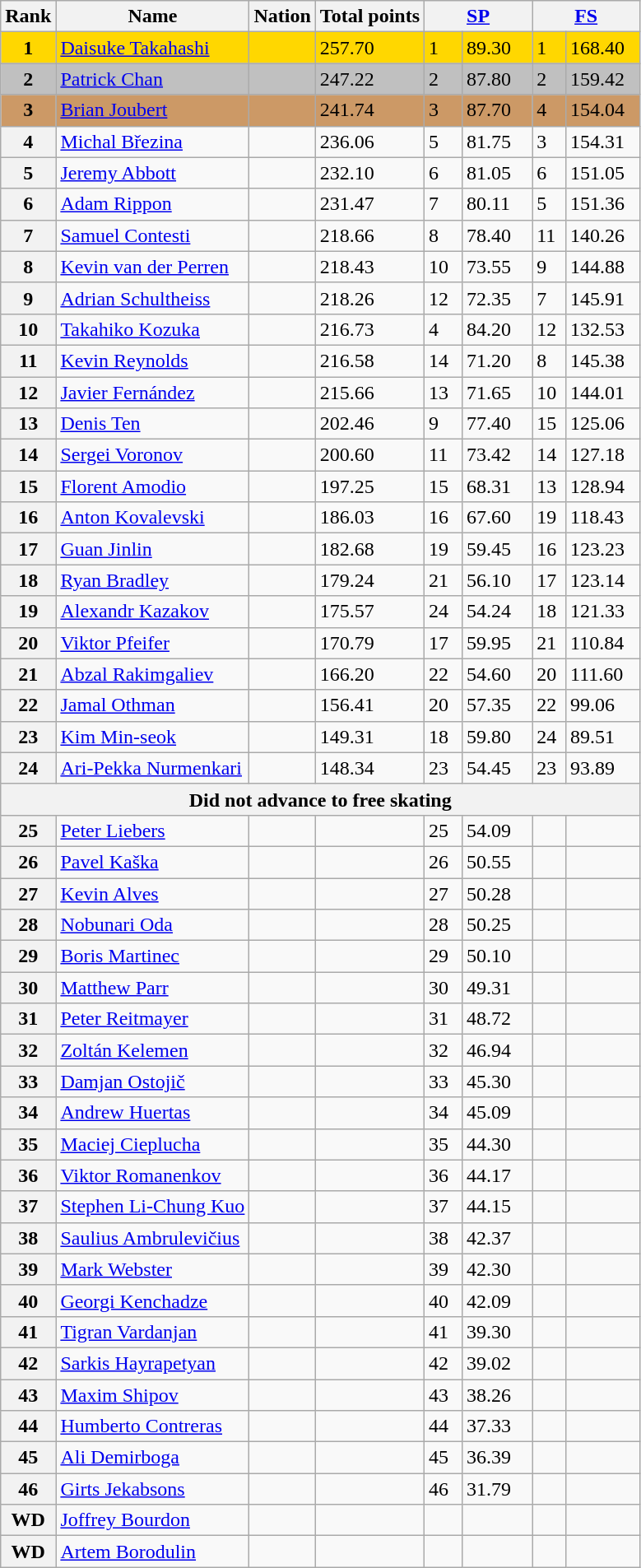<table class="wikitable sortable">
<tr>
<th>Rank</th>
<th>Name</th>
<th>Nation</th>
<th>Total points</th>
<th colspan="2" width="80px"><a href='#'>SP</a></th>
<th colspan="2" width="80px"><a href='#'>FS</a></th>
</tr>
<tr bgcolor=gold>
<td align=center><strong>1</strong></td>
<td><a href='#'>Daisuke Takahashi</a></td>
<td></td>
<td>257.70</td>
<td>1</td>
<td>89.30</td>
<td>1</td>
<td>168.40</td>
</tr>
<tr bgcolor=silver>
<td align=center><strong>2</strong></td>
<td><a href='#'>Patrick Chan</a></td>
<td></td>
<td>247.22</td>
<td>2</td>
<td>87.80</td>
<td>2</td>
<td>159.42</td>
</tr>
<tr bgcolor=cc9966>
<td align=center><strong>3</strong></td>
<td><a href='#'>Brian Joubert</a></td>
<td></td>
<td>241.74</td>
<td>3</td>
<td>87.70</td>
<td>4</td>
<td>154.04</td>
</tr>
<tr>
<th>4</th>
<td><a href='#'>Michal Březina</a></td>
<td></td>
<td>236.06</td>
<td>5</td>
<td>81.75</td>
<td>3</td>
<td>154.31</td>
</tr>
<tr>
<th>5</th>
<td><a href='#'>Jeremy Abbott</a></td>
<td></td>
<td>232.10</td>
<td>6</td>
<td>81.05</td>
<td>6</td>
<td>151.05</td>
</tr>
<tr>
<th>6</th>
<td><a href='#'>Adam Rippon</a></td>
<td></td>
<td>231.47</td>
<td>7</td>
<td>80.11</td>
<td>5</td>
<td>151.36</td>
</tr>
<tr>
<th>7</th>
<td><a href='#'>Samuel Contesti</a></td>
<td></td>
<td>218.66</td>
<td>8</td>
<td>78.40</td>
<td>11</td>
<td>140.26</td>
</tr>
<tr>
<th>8</th>
<td><a href='#'>Kevin van der Perren</a></td>
<td></td>
<td>218.43</td>
<td>10</td>
<td>73.55</td>
<td>9</td>
<td>144.88</td>
</tr>
<tr>
<th>9</th>
<td><a href='#'>Adrian Schultheiss</a></td>
<td></td>
<td>218.26</td>
<td>12</td>
<td>72.35</td>
<td>7</td>
<td>145.91</td>
</tr>
<tr>
<th>10</th>
<td><a href='#'>Takahiko Kozuka</a></td>
<td></td>
<td>216.73</td>
<td>4</td>
<td>84.20</td>
<td>12</td>
<td>132.53</td>
</tr>
<tr>
<th>11</th>
<td><a href='#'>Kevin Reynolds</a></td>
<td></td>
<td>216.58</td>
<td>14</td>
<td>71.20</td>
<td>8</td>
<td>145.38</td>
</tr>
<tr>
<th>12</th>
<td><a href='#'>Javier Fernández</a></td>
<td></td>
<td>215.66</td>
<td>13</td>
<td>71.65</td>
<td>10</td>
<td>144.01</td>
</tr>
<tr>
<th>13</th>
<td><a href='#'>Denis Ten</a></td>
<td></td>
<td>202.46</td>
<td>9</td>
<td>77.40</td>
<td>15</td>
<td>125.06</td>
</tr>
<tr>
<th>14</th>
<td><a href='#'>Sergei Voronov</a></td>
<td></td>
<td>200.60</td>
<td>11</td>
<td>73.42</td>
<td>14</td>
<td>127.18</td>
</tr>
<tr>
<th>15</th>
<td><a href='#'>Florent Amodio</a></td>
<td></td>
<td>197.25</td>
<td>15</td>
<td>68.31</td>
<td>13</td>
<td>128.94</td>
</tr>
<tr>
<th>16</th>
<td><a href='#'>Anton Kovalevski</a></td>
<td></td>
<td>186.03</td>
<td>16</td>
<td>67.60</td>
<td>19</td>
<td>118.43</td>
</tr>
<tr>
<th>17</th>
<td><a href='#'>Guan Jinlin</a></td>
<td></td>
<td>182.68</td>
<td>19</td>
<td>59.45</td>
<td>16</td>
<td>123.23</td>
</tr>
<tr>
<th>18</th>
<td><a href='#'>Ryan Bradley</a></td>
<td></td>
<td>179.24</td>
<td>21</td>
<td>56.10</td>
<td>17</td>
<td>123.14</td>
</tr>
<tr>
<th>19</th>
<td><a href='#'>Alexandr Kazakov</a></td>
<td></td>
<td>175.57</td>
<td>24</td>
<td>54.24</td>
<td>18</td>
<td>121.33</td>
</tr>
<tr>
<th>20</th>
<td><a href='#'>Viktor Pfeifer</a></td>
<td></td>
<td>170.79</td>
<td>17</td>
<td>59.95</td>
<td>21</td>
<td>110.84</td>
</tr>
<tr>
<th>21</th>
<td><a href='#'>Abzal Rakimgaliev</a></td>
<td></td>
<td>166.20</td>
<td>22</td>
<td>54.60</td>
<td>20</td>
<td>111.60</td>
</tr>
<tr>
<th>22</th>
<td><a href='#'>Jamal Othman</a></td>
<td></td>
<td>156.41</td>
<td>20</td>
<td>57.35</td>
<td>22</td>
<td>99.06</td>
</tr>
<tr>
<th>23</th>
<td><a href='#'>Kim Min-seok</a></td>
<td></td>
<td>149.31</td>
<td>18</td>
<td>59.80</td>
<td>24</td>
<td>89.51</td>
</tr>
<tr>
<th>24</th>
<td><a href='#'>Ari-Pekka Nurmenkari</a></td>
<td></td>
<td>148.34</td>
<td>23</td>
<td>54.45</td>
<td>23</td>
<td>93.89</td>
</tr>
<tr>
<th colspan=8>Did not advance to free skating</th>
</tr>
<tr>
<th>25</th>
<td><a href='#'>Peter Liebers</a></td>
<td></td>
<td></td>
<td>25</td>
<td>54.09</td>
<td></td>
<td></td>
</tr>
<tr>
<th>26</th>
<td><a href='#'>Pavel Kaška</a></td>
<td></td>
<td></td>
<td>26</td>
<td>50.55</td>
<td></td>
<td></td>
</tr>
<tr>
<th>27</th>
<td><a href='#'>Kevin Alves</a></td>
<td></td>
<td></td>
<td>27</td>
<td>50.28</td>
<td></td>
<td></td>
</tr>
<tr>
<th>28</th>
<td><a href='#'>Nobunari Oda</a></td>
<td></td>
<td></td>
<td>28</td>
<td>50.25</td>
<td></td>
<td></td>
</tr>
<tr>
<th>29</th>
<td><a href='#'>Boris Martinec</a></td>
<td></td>
<td></td>
<td>29</td>
<td>50.10</td>
<td></td>
<td></td>
</tr>
<tr>
<th>30</th>
<td><a href='#'>Matthew Parr</a></td>
<td></td>
<td></td>
<td>30</td>
<td>49.31</td>
<td></td>
<td></td>
</tr>
<tr>
<th>31</th>
<td><a href='#'>Peter Reitmayer</a></td>
<td></td>
<td></td>
<td>31</td>
<td>48.72</td>
<td></td>
<td></td>
</tr>
<tr>
<th>32</th>
<td><a href='#'>Zoltán Kelemen</a></td>
<td></td>
<td></td>
<td>32</td>
<td>46.94</td>
<td></td>
<td></td>
</tr>
<tr>
<th>33</th>
<td><a href='#'>Damjan Ostojič</a></td>
<td></td>
<td></td>
<td>33</td>
<td>45.30</td>
<td></td>
<td></td>
</tr>
<tr>
<th>34</th>
<td><a href='#'>Andrew Huertas</a></td>
<td></td>
<td></td>
<td>34</td>
<td>45.09</td>
<td></td>
<td></td>
</tr>
<tr>
<th>35</th>
<td><a href='#'>Maciej Cieplucha</a></td>
<td></td>
<td></td>
<td>35</td>
<td>44.30</td>
<td></td>
<td></td>
</tr>
<tr>
<th>36</th>
<td><a href='#'>Viktor Romanenkov</a></td>
<td></td>
<td></td>
<td>36</td>
<td>44.17</td>
<td></td>
<td></td>
</tr>
<tr>
<th>37</th>
<td><a href='#'>Stephen Li-Chung Kuo</a></td>
<td></td>
<td></td>
<td>37</td>
<td>44.15</td>
<td></td>
<td></td>
</tr>
<tr>
<th>38</th>
<td><a href='#'>Saulius Ambrulevičius</a></td>
<td></td>
<td></td>
<td>38</td>
<td>42.37</td>
<td></td>
<td></td>
</tr>
<tr>
<th>39</th>
<td><a href='#'>Mark Webster</a></td>
<td></td>
<td></td>
<td>39</td>
<td>42.30</td>
<td></td>
<td></td>
</tr>
<tr>
<th>40</th>
<td><a href='#'>Georgi Kenchadze</a></td>
<td></td>
<td></td>
<td>40</td>
<td>42.09</td>
<td></td>
<td></td>
</tr>
<tr>
<th>41</th>
<td><a href='#'>Tigran Vardanjan</a></td>
<td></td>
<td></td>
<td>41</td>
<td>39.30</td>
<td></td>
<td></td>
</tr>
<tr>
<th>42</th>
<td><a href='#'>Sarkis Hayrapetyan</a></td>
<td></td>
<td></td>
<td>42</td>
<td>39.02</td>
<td></td>
<td></td>
</tr>
<tr>
<th>43</th>
<td><a href='#'>Maxim Shipov</a></td>
<td></td>
<td></td>
<td>43</td>
<td>38.26</td>
<td></td>
<td></td>
</tr>
<tr>
<th>44</th>
<td><a href='#'>Humberto Contreras</a></td>
<td></td>
<td></td>
<td>44</td>
<td>37.33</td>
<td></td>
<td></td>
</tr>
<tr>
<th>45</th>
<td><a href='#'>Ali Demirboga</a></td>
<td></td>
<td></td>
<td>45</td>
<td>36.39</td>
<td></td>
<td></td>
</tr>
<tr>
<th>46</th>
<td><a href='#'>Girts Jekabsons</a></td>
<td></td>
<td></td>
<td>46</td>
<td>31.79</td>
<td></td>
<td></td>
</tr>
<tr>
<th>WD</th>
<td><a href='#'>Joffrey Bourdon</a></td>
<td></td>
<td></td>
<td></td>
<td></td>
<td></td>
<td></td>
</tr>
<tr>
<th>WD</th>
<td><a href='#'>Artem Borodulin</a></td>
<td></td>
<td></td>
<td></td>
<td></td>
<td></td>
<td></td>
</tr>
</table>
